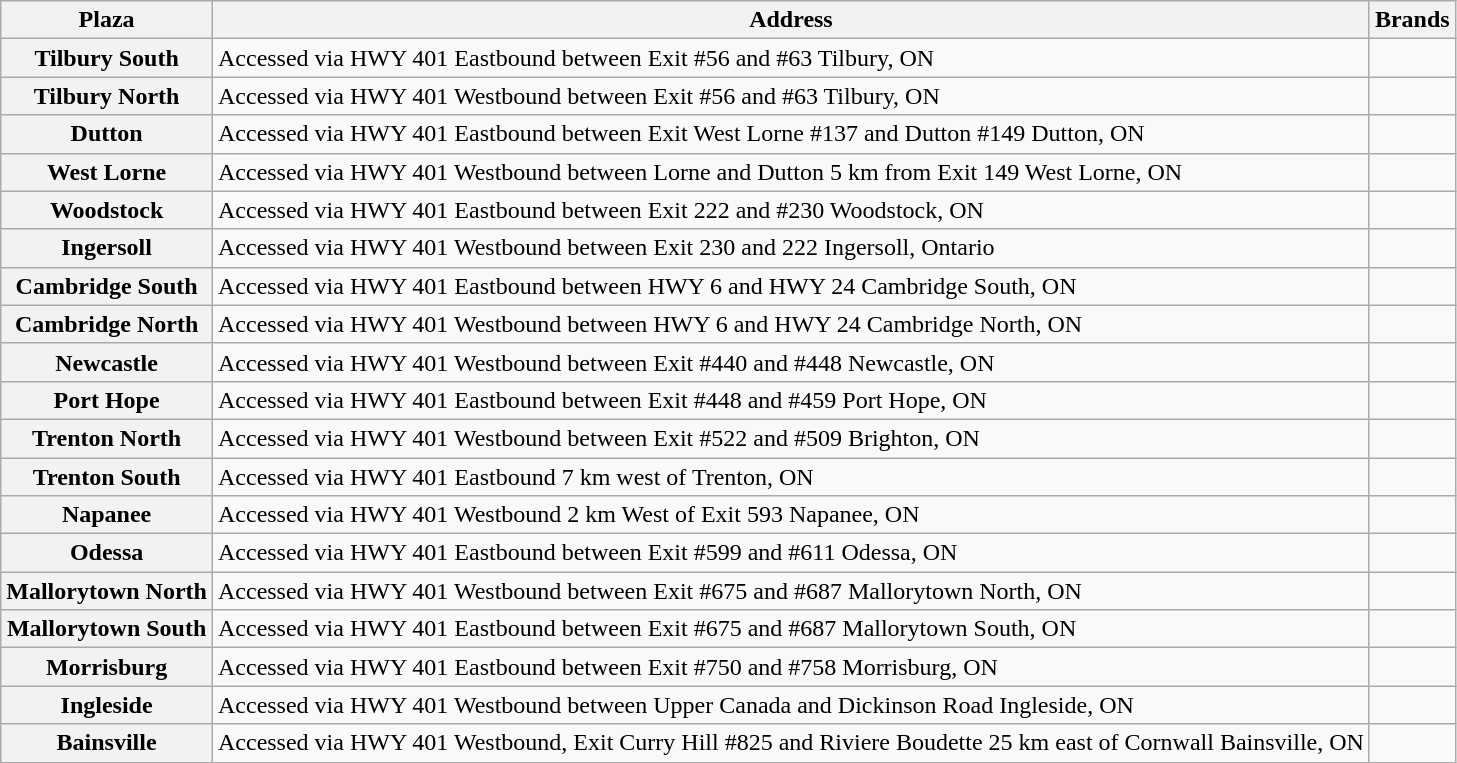<table class="wikitable">
<tr>
<th scope="col">Plaza</th>
<th scope="col">Address</th>
<th scope="col">Brands</th>
</tr>
<tr>
<th scope="row">Tilbury South</th>
<td>Accessed via HWY 401 Eastbound between Exit #56 and #63 Tilbury, ON</td>
<td></td>
</tr>
<tr>
<th scope="row">Tilbury North</th>
<td>Accessed via HWY 401 Westbound between Exit #56 and #63 Tilbury, ON</td>
<td></td>
</tr>
<tr>
<th scope="row">Dutton</th>
<td>Accessed via HWY 401 Eastbound between Exit West Lorne #137 and Dutton #149 Dutton, ON</td>
<td></td>
</tr>
<tr>
<th scope="row">West Lorne</th>
<td>Accessed via HWY 401 Westbound between Lorne and Dutton 5 km from Exit 149 West Lorne, ON</td>
<td></td>
</tr>
<tr>
<th scope="row">Woodstock</th>
<td>Accessed via HWY 401 Eastbound between Exit 222 and #230 Woodstock, ON</td>
<td></td>
</tr>
<tr>
<th scope="row">Ingersoll</th>
<td>Accessed via HWY 401 Westbound between Exit 230 and 222 Ingersoll, Ontario</td>
<td></td>
</tr>
<tr>
<th scope="row">Cambridge South</th>
<td>Accessed via HWY 401 Eastbound between HWY 6 and HWY 24 Cambridge South, ON</td>
<td></td>
</tr>
<tr>
<th scope="row">Cambridge North</th>
<td>Accessed via HWY 401 Westbound between HWY 6 and HWY 24 Cambridge North, ON</td>
<td></td>
</tr>
<tr>
<th scope="row">Newcastle</th>
<td>Accessed via HWY 401 Westbound between Exit #440 and #448 Newcastle, ON</td>
<td></td>
</tr>
<tr>
<th scope="row">Port Hope</th>
<td>Accessed via HWY 401 Eastbound between Exit #448 and #459 Port Hope, ON</td>
<td></td>
</tr>
<tr>
<th scope="row">Trenton North</th>
<td>Accessed via HWY 401 Westbound between Exit #522 and #509 Brighton, ON</td>
<td></td>
</tr>
<tr>
<th scope="row">Trenton South</th>
<td>Accessed via HWY 401 Eastbound 7 km west of Trenton, ON</td>
<td></td>
</tr>
<tr>
<th scope="row">Napanee</th>
<td>Accessed via HWY 401 Westbound 2 km West of Exit 593 Napanee, ON</td>
<td></td>
</tr>
<tr>
<th scope="row">Odessa</th>
<td>Accessed via HWY 401 Eastbound between Exit #599 and #611 Odessa, ON</td>
<td></td>
</tr>
<tr>
<th scope="row">Mallorytown North</th>
<td>Accessed via HWY 401 Westbound between Exit #675 and #687 Mallorytown North, ON</td>
<td></td>
</tr>
<tr>
<th scope="row">Mallorytown South</th>
<td>Accessed via HWY 401 Eastbound between Exit #675 and #687 Mallorytown South, ON</td>
<td></td>
</tr>
<tr>
<th scope="row">Morrisburg</th>
<td>Accessed via HWY 401 Eastbound between Exit #750 and #758 Morrisburg, ON</td>
<td></td>
</tr>
<tr>
<th scope="row">Ingleside</th>
<td>Accessed via HWY 401 Westbound between Upper Canada and Dickinson Road Ingleside, ON</td>
<td></td>
</tr>
<tr>
<th scope="row">Bainsville</th>
<td>Accessed via HWY 401 Westbound, Exit Curry Hill #825 and Riviere Boudette 25 km east of Cornwall Bainsville, ON</td>
<td></td>
</tr>
</table>
